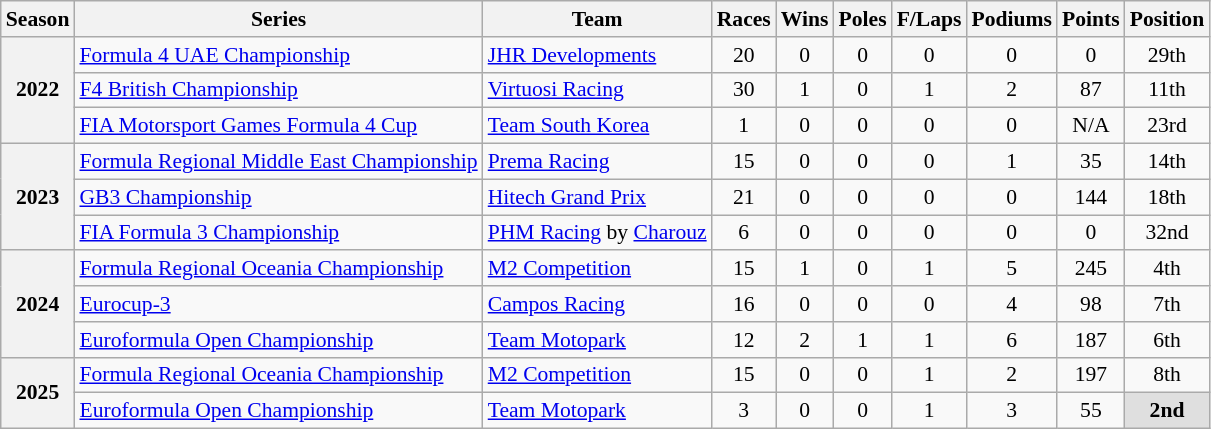<table class="wikitable" style="font-size: 90%; text-align:center">
<tr>
<th>Season</th>
<th>Series</th>
<th>Team</th>
<th>Races</th>
<th>Wins</th>
<th>Poles</th>
<th>F/Laps</th>
<th>Podiums</th>
<th>Points</th>
<th>Position</th>
</tr>
<tr>
<th rowspan="3">2022</th>
<td align=left><a href='#'>Formula 4 UAE Championship</a></td>
<td align=left><a href='#'>JHR Developments</a></td>
<td>20</td>
<td>0</td>
<td>0</td>
<td>0</td>
<td>0</td>
<td>0</td>
<td>29th</td>
</tr>
<tr>
<td align=left><a href='#'>F4 British Championship</a></td>
<td align=left><a href='#'>Virtuosi Racing</a></td>
<td>30</td>
<td>1</td>
<td>0</td>
<td>1</td>
<td>2</td>
<td>87</td>
<td>11th</td>
</tr>
<tr>
<td align=left><a href='#'>FIA Motorsport Games Formula 4 Cup</a></td>
<td align=left><a href='#'>Team South Korea</a></td>
<td>1</td>
<td>0</td>
<td>0</td>
<td>0</td>
<td>0</td>
<td>N/A</td>
<td>23rd</td>
</tr>
<tr>
<th rowspan="3">2023</th>
<td align=left nowrap><a href='#'>Formula Regional Middle East Championship</a></td>
<td align=left><a href='#'>Prema Racing</a></td>
<td>15</td>
<td>0</td>
<td>0</td>
<td>0</td>
<td>1</td>
<td>35</td>
<td>14th</td>
</tr>
<tr>
<td align=left><a href='#'>GB3 Championship</a></td>
<td align=left><a href='#'>Hitech Grand Prix</a></td>
<td>21</td>
<td>0</td>
<td>0</td>
<td>0</td>
<td>0</td>
<td>144</td>
<td>18th</td>
</tr>
<tr>
<td align=left><a href='#'>FIA Formula 3 Championship</a></td>
<td align=left nowrap><a href='#'>PHM Racing</a> by <a href='#'>Charouz</a></td>
<td>6</td>
<td>0</td>
<td>0</td>
<td>0</td>
<td>0</td>
<td>0</td>
<td>32nd</td>
</tr>
<tr>
<th rowspan="3">2024</th>
<td align=left><a href='#'>Formula Regional Oceania Championship</a></td>
<td align=left><a href='#'>M2 Competition</a></td>
<td>15</td>
<td>1</td>
<td>0</td>
<td>1</td>
<td>5</td>
<td>245</td>
<td>4th</td>
</tr>
<tr>
<td align=left><a href='#'>Eurocup-3</a></td>
<td align=left><a href='#'>Campos Racing</a></td>
<td>16</td>
<td>0</td>
<td>0</td>
<td>0</td>
<td>4</td>
<td>98</td>
<td>7th</td>
</tr>
<tr>
<td align=left><a href='#'>Euroformula Open Championship</a></td>
<td align=left><a href='#'>Team Motopark</a></td>
<td>12</td>
<td>2</td>
<td>1</td>
<td>1</td>
<td>6</td>
<td>187</td>
<td>6th</td>
</tr>
<tr>
<th rowspan="2">2025</th>
<td align=left><a href='#'>Formula Regional Oceania Championship</a></td>
<td align=left><a href='#'>M2 Competition</a></td>
<td>15</td>
<td>0</td>
<td>0</td>
<td>1</td>
<td>2</td>
<td>197</td>
<td>8th</td>
</tr>
<tr>
<td align=left><a href='#'>Euroformula Open Championship</a></td>
<td align=left><a href='#'>Team Motopark</a></td>
<td>3</td>
<td>0</td>
<td>0</td>
<td>1</td>
<td>3</td>
<td>55</td>
<td style="background:#DFDFDF;"><strong>2nd</strong></td>
</tr>
</table>
